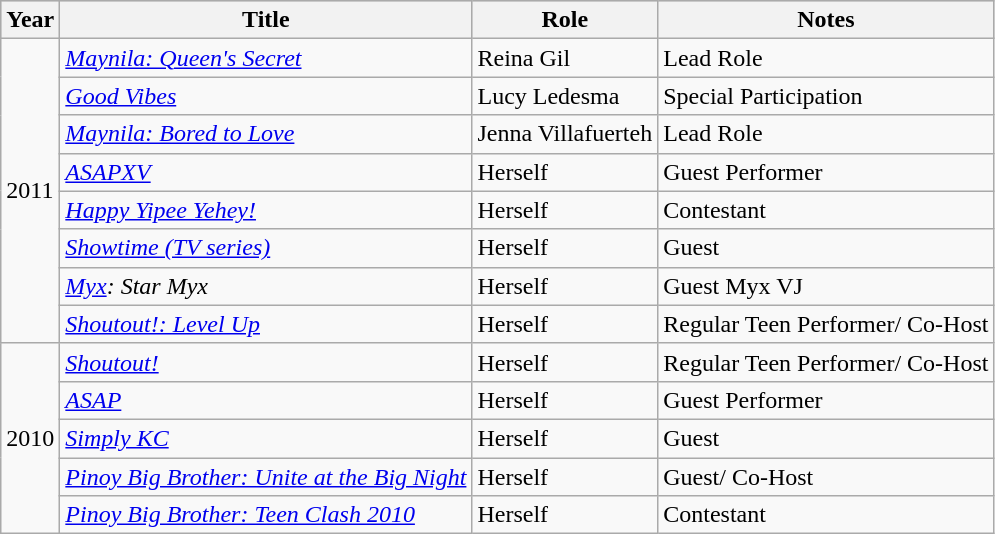<table class="wikitable">
<tr style="background:#ccc; text-align:center;">
<th>Year</th>
<th>Title</th>
<th>Role</th>
<th>Notes</th>
</tr>
<tr>
<td rowspan="8">2011</td>
<td><em><a href='#'>Maynila: Queen's Secret</a> </em></td>
<td>Reina Gil</td>
<td>Lead Role</td>
</tr>
<tr>
<td><em><a href='#'>Good Vibes</a></em></td>
<td>Lucy Ledesma</td>
<td>Special Participation</td>
</tr>
<tr>
<td><em><a href='#'>Maynila: Bored to Love</a></em></td>
<td>Jenna Villafuerteh</td>
<td>Lead Role</td>
</tr>
<tr>
<td><em><a href='#'>ASAPXV</a></em></td>
<td>Herself</td>
<td>Guest Performer</td>
</tr>
<tr>
<td><em><a href='#'>Happy Yipee Yehey!</a></em></td>
<td>Herself</td>
<td>Contestant</td>
</tr>
<tr>
<td><em><a href='#'>Showtime (TV series)</a></em></td>
<td>Herself</td>
<td>Guest</td>
</tr>
<tr>
<td><em><a href='#'>Myx</a>: Star Myx</em></td>
<td>Herself</td>
<td>Guest Myx VJ</td>
</tr>
<tr>
<td><em><a href='#'>Shoutout!: Level Up</a></em></td>
<td>Herself</td>
<td>Regular Teen Performer/ Co-Host</td>
</tr>
<tr>
<td rowspan="5">2010</td>
<td><em><a href='#'>Shoutout!</a></em></td>
<td>Herself</td>
<td>Regular Teen Performer/ Co-Host</td>
</tr>
<tr>
<td><em><a href='#'>ASAP</a></em></td>
<td>Herself</td>
<td>Guest Performer</td>
</tr>
<tr>
<td><em><a href='#'>Simply KC</a></em></td>
<td>Herself</td>
<td>Guest</td>
</tr>
<tr>
<td><em><a href='#'>Pinoy Big Brother: Unite at the Big Night</a></em></td>
<td>Herself</td>
<td>Guest/ Co-Host</td>
</tr>
<tr>
<td><em><a href='#'>Pinoy Big Brother: Teen Clash 2010</a></em></td>
<td>Herself</td>
<td>Contestant</td>
</tr>
</table>
